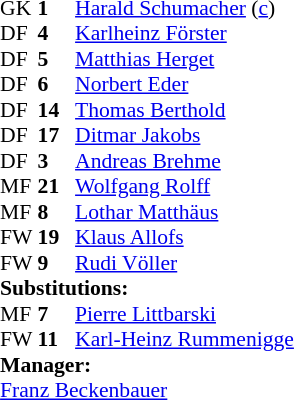<table cellspacing="0" cellpadding="0" style="font-size:90%; margin:auto;">
<tr>
<th width=25></th>
<th width=25></th>
</tr>
<tr>
<td>GK</td>
<td><strong>1</strong></td>
<td><a href='#'>Harald Schumacher</a> (<a href='#'>c</a>)</td>
</tr>
<tr>
<td>DF</td>
<td><strong>4</strong></td>
<td><a href='#'>Karlheinz Förster</a></td>
<td></td>
<td></td>
</tr>
<tr>
<td>DF</td>
<td><strong>5</strong></td>
<td><a href='#'>Matthias Herget</a></td>
</tr>
<tr>
<td>DF</td>
<td><strong>6</strong></td>
<td><a href='#'>Norbert Eder</a></td>
<td></td>
</tr>
<tr>
<td>DF</td>
<td><strong>14</strong></td>
<td><a href='#'>Thomas Berthold</a></td>
</tr>
<tr>
<td>DF</td>
<td><strong>17</strong></td>
<td><a href='#'>Ditmar Jakobs</a></td>
<td></td>
</tr>
<tr>
<td>DF</td>
<td><strong>3</strong></td>
<td><a href='#'>Andreas Brehme</a></td>
</tr>
<tr>
<td>MF</td>
<td><strong>21</strong></td>
<td><a href='#'>Wolfgang Rolff</a></td>
<td></td>
<td></td>
</tr>
<tr>
<td>MF</td>
<td><strong>8</strong></td>
<td><a href='#'>Lothar Matthäus</a></td>
</tr>
<tr>
<td>FW</td>
<td><strong>19</strong></td>
<td><a href='#'>Klaus Allofs</a></td>
</tr>
<tr>
<td>FW</td>
<td><strong>9</strong></td>
<td><a href='#'>Rudi Völler</a></td>
</tr>
<tr>
<td colspan=3><strong>Substitutions:</strong></td>
</tr>
<tr>
<td>MF</td>
<td><strong>7</strong></td>
<td><a href='#'>Pierre Littbarski</a></td>
<td></td>
<td></td>
</tr>
<tr>
<td>FW</td>
<td><strong>11</strong></td>
<td><a href='#'>Karl-Heinz Rummenigge</a></td>
<td></td>
<td></td>
</tr>
<tr>
<td colspan=3><strong>Manager:</strong></td>
</tr>
<tr>
<td colspan=3> <a href='#'>Franz Beckenbauer</a></td>
</tr>
</table>
